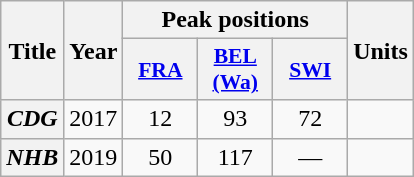<table class="wikitable plainrowheaders" style="text-align:center">
<tr>
<th scope="col" rowspan="2">Title</th>
<th scope="col" rowspan="2">Year</th>
<th scope="col" colspan="3">Peak positions</th>
<th rowspan="2">Units</th>
</tr>
<tr>
<th scope="col" style="width:3em;font-size:90%;"><a href='#'>FRA</a><br></th>
<th scope="col" style="width:3em;font-size:90%;"><a href='#'>BEL <br>(Wa)</a><br></th>
<th scope="col" style="width:3em;font-size:90%;"><a href='#'>SWI</a><br></th>
</tr>
<tr>
<th scope="row"><em>CDG</em></th>
<td>2017</td>
<td>12</td>
<td>93</td>
<td>72</td>
<td></td>
</tr>
<tr>
<th scope="row"><em>NHB</em></th>
<td>2019</td>
<td>50</td>
<td>117</td>
<td>—</td>
<td></td>
</tr>
</table>
